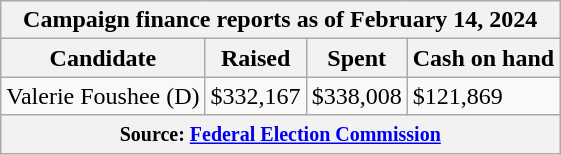<table class="wikitable sortable">
<tr>
<th colspan="4">Campaign finance reports as of February 14, 2024</th>
</tr>
<tr style="text-align:center;">
<th>Candidate</th>
<th>Raised</th>
<th>Spent</th>
<th>Cash on hand</th>
</tr>
<tr>
<td>Valerie Foushee (D)</td>
<td>$332,167</td>
<td>$338,008</td>
<td>$121,869</td>
</tr>
<tr>
<th colspan="4"><small>Source: <a href='#'>Federal Election Commission</a></small></th>
</tr>
</table>
